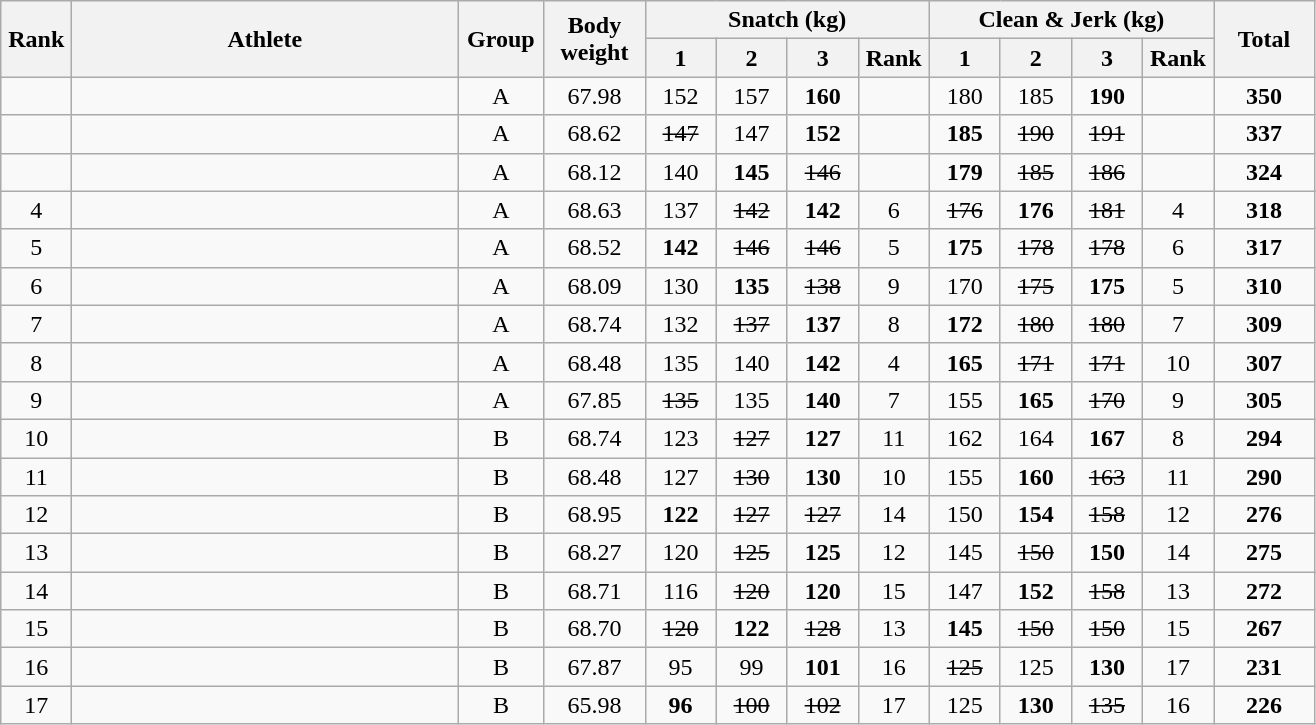<table class = "wikitable" style="text-align:center;">
<tr>
<th rowspan=2 width=40>Rank</th>
<th rowspan=2 width=250>Athlete</th>
<th rowspan=2 width=50>Group</th>
<th rowspan=2 width=60>Body weight</th>
<th colspan=4>Snatch (kg)</th>
<th colspan=4>Clean & Jerk (kg)</th>
<th rowspan=2 width=60>Total</th>
</tr>
<tr>
<th width=40>1</th>
<th width=40>2</th>
<th width=40>3</th>
<th width=40>Rank</th>
<th width=40>1</th>
<th width=40>2</th>
<th width=40>3</th>
<th width=40>Rank</th>
</tr>
<tr>
<td></td>
<td align=left></td>
<td>A</td>
<td>67.98</td>
<td>152</td>
<td>157</td>
<td><strong>160</strong></td>
<td></td>
<td>180</td>
<td>185</td>
<td><strong>190</strong></td>
<td></td>
<td><strong>350</strong></td>
</tr>
<tr>
<td></td>
<td align=left></td>
<td>A</td>
<td>68.62</td>
<td><s>147 </s></td>
<td>147</td>
<td><strong>152</strong></td>
<td></td>
<td><strong>185</strong></td>
<td><s>190 </s></td>
<td><s>191 </s></td>
<td></td>
<td><strong>337</strong></td>
</tr>
<tr>
<td></td>
<td align=left></td>
<td>A</td>
<td>68.12</td>
<td>140</td>
<td><strong>145</strong></td>
<td><s>146 </s></td>
<td></td>
<td><strong>179</strong></td>
<td><s>185 </s></td>
<td><s>186 </s></td>
<td></td>
<td><strong>324</strong></td>
</tr>
<tr>
<td>4</td>
<td align=left></td>
<td>A</td>
<td>68.63</td>
<td>137</td>
<td><s>142 </s></td>
<td><strong>142</strong></td>
<td>6</td>
<td><s>176 </s></td>
<td><strong>176</strong></td>
<td><s>181 </s></td>
<td>4</td>
<td><strong>318</strong></td>
</tr>
<tr>
<td>5</td>
<td align=left></td>
<td>A</td>
<td>68.52</td>
<td><strong>142</strong></td>
<td><s>146 </s></td>
<td><s>146 </s></td>
<td>5</td>
<td><strong>175</strong></td>
<td><s>178 </s></td>
<td><s>178 </s></td>
<td>6</td>
<td><strong>317</strong></td>
</tr>
<tr>
<td>6</td>
<td align=left></td>
<td>A</td>
<td>68.09</td>
<td>130</td>
<td><strong>135</strong></td>
<td><s>138 </s></td>
<td>9</td>
<td>170</td>
<td><s>175 </s></td>
<td><strong>175</strong></td>
<td>5</td>
<td><strong>310</strong></td>
</tr>
<tr>
<td>7</td>
<td align=left></td>
<td>A</td>
<td>68.74</td>
<td>132</td>
<td><s>137 </s></td>
<td><strong>137</strong></td>
<td>8</td>
<td><strong>172</strong></td>
<td><s>180 </s></td>
<td><s>180 </s></td>
<td>7</td>
<td><strong>309</strong></td>
</tr>
<tr>
<td>8</td>
<td align=left></td>
<td>A</td>
<td>68.48</td>
<td>135</td>
<td>140</td>
<td><strong>142</strong></td>
<td>4</td>
<td><strong>165</strong></td>
<td><s>171 </s></td>
<td><s>171 </s></td>
<td>10</td>
<td><strong>307</strong></td>
</tr>
<tr>
<td>9</td>
<td align=left></td>
<td>A</td>
<td>67.85</td>
<td><s>135 </s></td>
<td>135</td>
<td><strong>140</strong></td>
<td>7</td>
<td>155</td>
<td><strong>165</strong></td>
<td><s>170 </s></td>
<td>9</td>
<td><strong>305</strong></td>
</tr>
<tr>
<td>10</td>
<td align=left></td>
<td>B</td>
<td>68.74</td>
<td>123</td>
<td><s>127 </s></td>
<td><strong>127</strong></td>
<td>11</td>
<td>162</td>
<td>164</td>
<td><strong>167</strong></td>
<td>8</td>
<td><strong>294</strong></td>
</tr>
<tr>
<td>11</td>
<td align=left></td>
<td>B</td>
<td>68.48</td>
<td>127</td>
<td><s>130 </s></td>
<td><strong>130</strong></td>
<td>10</td>
<td>155</td>
<td><strong>160</strong></td>
<td><s>163 </s></td>
<td>11</td>
<td><strong>290</strong></td>
</tr>
<tr>
<td>12</td>
<td align=left></td>
<td>B</td>
<td>68.95</td>
<td><strong>122</strong></td>
<td><s>127 </s></td>
<td><s>127 </s></td>
<td>14</td>
<td>150</td>
<td><strong>154</strong></td>
<td><s>158 </s></td>
<td>12</td>
<td><strong>276</strong></td>
</tr>
<tr>
<td>13</td>
<td align=left></td>
<td>B</td>
<td>68.27</td>
<td>120</td>
<td><s>125 </s></td>
<td><strong>125</strong></td>
<td>12</td>
<td>145</td>
<td><s>150 </s></td>
<td><strong>150</strong></td>
<td>14</td>
<td><strong>275</strong></td>
</tr>
<tr>
<td>14</td>
<td align=left></td>
<td>B</td>
<td>68.71</td>
<td>116</td>
<td><s>120 </s></td>
<td><strong>120</strong></td>
<td>15</td>
<td>147</td>
<td><strong>152</strong></td>
<td><s>158 </s></td>
<td>13</td>
<td><strong>272</strong></td>
</tr>
<tr>
<td>15</td>
<td align=left></td>
<td>B</td>
<td>68.70</td>
<td><s>120 </s></td>
<td><strong>122</strong></td>
<td><s>128 </s></td>
<td>13</td>
<td><strong>145</strong></td>
<td><s>150 </s></td>
<td><s>150 </s></td>
<td>15</td>
<td><strong>267</strong></td>
</tr>
<tr>
<td>16</td>
<td align=left></td>
<td>B</td>
<td>67.87</td>
<td>95</td>
<td>99</td>
<td><strong>101</strong></td>
<td>16</td>
<td><s>125 </s></td>
<td>125</td>
<td><strong>130</strong></td>
<td>17</td>
<td><strong>231</strong></td>
</tr>
<tr>
<td>17</td>
<td align=left></td>
<td>B</td>
<td>65.98</td>
<td><strong>96</strong></td>
<td><s>100 </s></td>
<td><s>102 </s></td>
<td>17</td>
<td>125</td>
<td><strong>130</strong></td>
<td><s>135 </s></td>
<td>16</td>
<td><strong>226</strong></td>
</tr>
</table>
